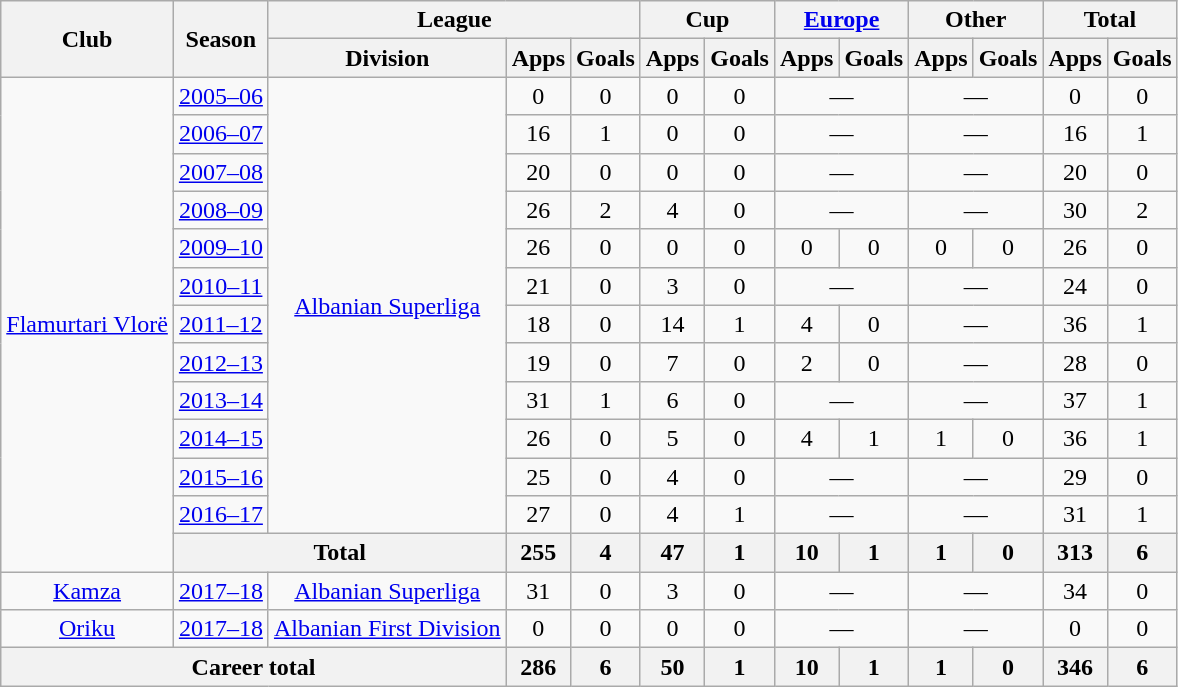<table class="wikitable" style="text-align:center">
<tr>
<th rowspan="2">Club</th>
<th rowspan="2">Season</th>
<th colspan="3">League</th>
<th colspan="2">Cup</th>
<th colspan="2"><a href='#'>Europe</a></th>
<th colspan="2">Other</th>
<th colspan="2">Total</th>
</tr>
<tr>
<th>Division</th>
<th>Apps</th>
<th>Goals</th>
<th>Apps</th>
<th>Goals</th>
<th>Apps</th>
<th>Goals</th>
<th>Apps</th>
<th>Goals</th>
<th>Apps</th>
<th>Goals</th>
</tr>
<tr>
<td rowspan="13"><a href='#'>Flamurtari Vlorë</a></td>
<td><a href='#'>2005–06</a></td>
<td rowspan="12"><a href='#'>Albanian Superliga</a></td>
<td>0</td>
<td>0</td>
<td>0</td>
<td>0</td>
<td colspan="2">—</td>
<td colspan="2">—</td>
<td>0</td>
<td>0</td>
</tr>
<tr>
<td><a href='#'>2006–07</a></td>
<td>16</td>
<td>1</td>
<td>0</td>
<td>0</td>
<td colspan="2">—</td>
<td colspan="2">—</td>
<td>16</td>
<td>1</td>
</tr>
<tr>
<td><a href='#'>2007–08</a></td>
<td>20</td>
<td>0</td>
<td>0</td>
<td>0</td>
<td colspan="2">—</td>
<td colspan="2">—</td>
<td>20</td>
<td>0</td>
</tr>
<tr>
<td><a href='#'>2008–09</a></td>
<td>26</td>
<td>2</td>
<td>4</td>
<td>0</td>
<td colspan="2">—</td>
<td colspan="2">—</td>
<td>30</td>
<td>2</td>
</tr>
<tr>
<td><a href='#'>2009–10</a></td>
<td>26</td>
<td>0</td>
<td>0</td>
<td>0</td>
<td>0</td>
<td>0</td>
<td>0</td>
<td>0</td>
<td>26</td>
<td>0</td>
</tr>
<tr>
<td><a href='#'>2010–11</a></td>
<td>21</td>
<td>0</td>
<td>3</td>
<td>0</td>
<td colspan="2">—</td>
<td colspan="2">—</td>
<td>24</td>
<td>0</td>
</tr>
<tr>
<td><a href='#'>2011–12</a></td>
<td>18</td>
<td>0</td>
<td>14</td>
<td>1</td>
<td>4</td>
<td>0</td>
<td colspan="2">—</td>
<td>36</td>
<td>1</td>
</tr>
<tr>
<td><a href='#'>2012–13</a></td>
<td>19</td>
<td>0</td>
<td>7</td>
<td>0</td>
<td>2</td>
<td>0</td>
<td colspan="2">—</td>
<td>28</td>
<td>0</td>
</tr>
<tr>
<td><a href='#'>2013–14</a></td>
<td>31</td>
<td>1</td>
<td>6</td>
<td>0</td>
<td colspan="2">—</td>
<td colspan="2">—</td>
<td>37</td>
<td>1</td>
</tr>
<tr>
<td><a href='#'>2014–15</a></td>
<td>26</td>
<td>0</td>
<td>5</td>
<td>0</td>
<td>4</td>
<td>1</td>
<td>1</td>
<td>0</td>
<td>36</td>
<td>1</td>
</tr>
<tr>
<td><a href='#'>2015–16</a></td>
<td>25</td>
<td>0</td>
<td>4</td>
<td>0</td>
<td colspan="2">—</td>
<td colspan="2">—</td>
<td>29</td>
<td>0</td>
</tr>
<tr>
<td><a href='#'>2016–17</a></td>
<td>27</td>
<td>0</td>
<td>4</td>
<td>1</td>
<td colspan="2">—</td>
<td colspan="2">—</td>
<td>31</td>
<td>1</td>
</tr>
<tr>
<th colspan="2">Total</th>
<th>255</th>
<th>4</th>
<th>47</th>
<th>1</th>
<th>10</th>
<th>1</th>
<th>1</th>
<th>0</th>
<th>313</th>
<th>6</th>
</tr>
<tr>
<td rowspan="1"><a href='#'>Kamza</a></td>
<td><a href='#'>2017–18</a></td>
<td rowspan="1"><a href='#'>Albanian Superliga</a></td>
<td>31</td>
<td>0</td>
<td>3</td>
<td>0</td>
<td colspan="2">—</td>
<td colspan="2">—</td>
<td>34</td>
<td>0</td>
</tr>
<tr>
<td rowspan="1"><a href='#'>Oriku</a></td>
<td><a href='#'>2017–18</a></td>
<td rowspan="1"><a href='#'>Albanian First Division</a></td>
<td>0</td>
<td>0</td>
<td>0</td>
<td>0</td>
<td colspan="2">—</td>
<td colspan="2">—</td>
<td>0</td>
<td>0</td>
</tr>
<tr>
<th colspan="3">Career total</th>
<th>286</th>
<th>6</th>
<th>50</th>
<th>1</th>
<th>10</th>
<th>1</th>
<th>1</th>
<th>0</th>
<th>346</th>
<th>6</th>
</tr>
</table>
